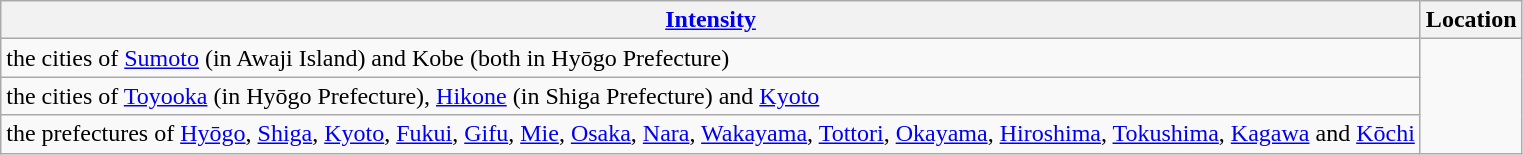<table class="wikitable">
<tr>
<th><a href='#'>Intensity</a></th>
<th>Location</th>
</tr>
<tr>
<td>the cities of <a href='#'>Sumoto</a> (in Awaji Island) and Kobe (both in Hyōgo Prefecture)</td>
</tr>
<tr>
<td>the cities of <a href='#'>Toyooka</a> (in Hyōgo Prefecture), <a href='#'>Hikone</a> (in Shiga Prefecture) and <a href='#'>Kyoto</a></td>
</tr>
<tr>
<td>the prefectures of <a href='#'>Hyōgo</a>, <a href='#'>Shiga</a>, <a href='#'>Kyoto</a>, <a href='#'>Fukui</a>, <a href='#'>Gifu</a>, <a href='#'>Mie</a>, <a href='#'>Osaka</a>, <a href='#'>Nara</a>, <a href='#'>Wakayama</a>, <a href='#'>Tottori</a>, <a href='#'>Okayama</a>, <a href='#'>Hiroshima</a>, <a href='#'>Tokushima</a>, <a href='#'>Kagawa</a> and <a href='#'>Kōchi</a></td>
</tr>
</table>
